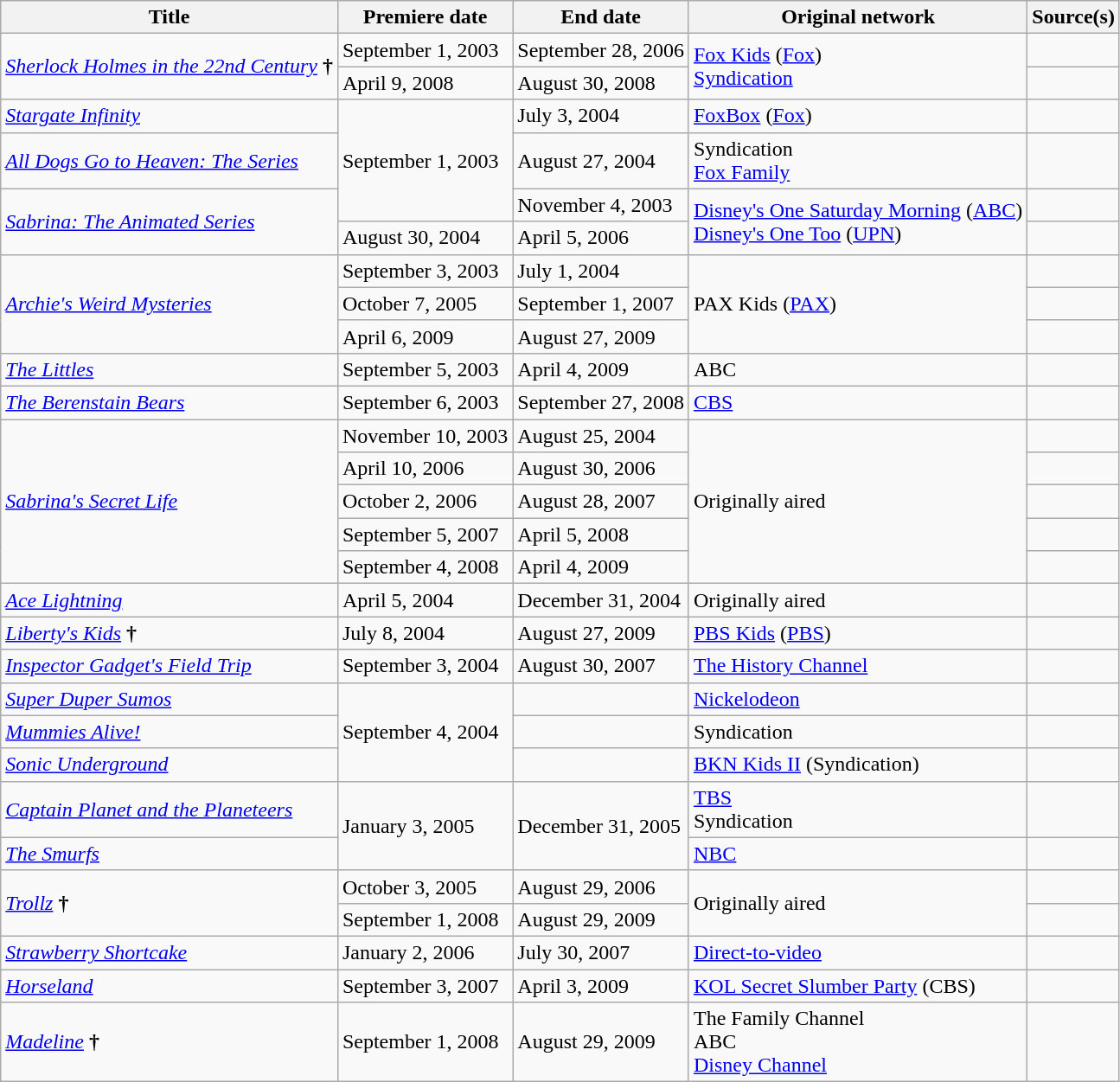<table class="wikitable sortable">
<tr>
<th>Title</th>
<th>Premiere date</th>
<th>End date</th>
<th>Original network</th>
<th>Source(s)</th>
</tr>
<tr>
<td rowspan=2><em><a href='#'>Sherlock Holmes in the 22nd Century</a></em> <strong>†</strong></td>
<td>September 1, 2003</td>
<td>September 28, 2006</td>
<td rowspan=2><a href='#'>Fox Kids</a> (<a href='#'>Fox</a>)<br><a href='#'>Syndication</a></td>
<td></td>
</tr>
<tr>
<td>April 9, 2008</td>
<td>August 30, 2008</td>
<td></td>
</tr>
<tr>
<td><em><a href='#'>Stargate Infinity</a></em></td>
<td rowspan=3>September 1, 2003</td>
<td>July 3, 2004</td>
<td><a href='#'>FoxBox</a> (<a href='#'>Fox</a>)</td>
<td></td>
</tr>
<tr>
<td><em><a href='#'>All Dogs Go to Heaven: The Series</a></em></td>
<td>August 27, 2004</td>
<td>Syndication<br><a href='#'>Fox Family</a></td>
<td></td>
</tr>
<tr>
<td rowspan=2><em><a href='#'>Sabrina: The Animated Series</a></em></td>
<td>November 4, 2003</td>
<td rowspan=2><a href='#'>Disney's One Saturday Morning</a> (<a href='#'>ABC</a>)<br><a href='#'>Disney's One Too</a> (<a href='#'>UPN</a>)</td>
<td></td>
</tr>
<tr>
<td>August 30, 2004</td>
<td>April 5, 2006</td>
<td></td>
</tr>
<tr>
<td rowspan=3><em><a href='#'>Archie's Weird Mysteries</a></em></td>
<td>September 3, 2003</td>
<td>July 1, 2004</td>
<td rowspan=3>PAX Kids (<a href='#'>PAX</a>)</td>
<td></td>
</tr>
<tr>
<td>October 7, 2005</td>
<td>September 1, 2007</td>
<td></td>
</tr>
<tr>
<td>April 6, 2009</td>
<td>August 27, 2009</td>
<td></td>
</tr>
<tr>
<td><em><a href='#'>The Littles</a></em></td>
<td>September 5, 2003</td>
<td>April 4, 2009</td>
<td>ABC</td>
<td></td>
</tr>
<tr>
<td><em><a href='#'>The Berenstain Bears</a></em></td>
<td>September 6, 2003</td>
<td>September 27, 2008</td>
<td><a href='#'>CBS</a></td>
<td></td>
</tr>
<tr>
<td rowspan=5><em><a href='#'>Sabrina's Secret Life</a></em></td>
<td>November 10, 2003</td>
<td>August 25, 2004</td>
<td rowspan=5>Originally aired</td>
<td></td>
</tr>
<tr>
<td>April 10, 2006</td>
<td>August 30, 2006</td>
<td></td>
</tr>
<tr>
<td>October 2, 2006</td>
<td>August 28, 2007</td>
<td></td>
</tr>
<tr>
<td>September 5, 2007</td>
<td>April 5, 2008</td>
<td></td>
</tr>
<tr>
<td>September 4, 2008</td>
<td>April 4, 2009</td>
<td></td>
</tr>
<tr>
<td><em><a href='#'>Ace Lightning</a></em></td>
<td>April 5, 2004</td>
<td>December 31, 2004</td>
<td>Originally aired</td>
<td></td>
</tr>
<tr>
<td><em><a href='#'>Liberty's Kids</a></em> <strong>†</strong></td>
<td>July 8, 2004</td>
<td>August 27, 2009</td>
<td><a href='#'>PBS Kids</a> (<a href='#'>PBS</a>)</td>
<td></td>
</tr>
<tr>
<td><em><a href='#'>Inspector Gadget's Field Trip</a></em></td>
<td>September 3, 2004</td>
<td>August 30, 2007</td>
<td><a href='#'>The History Channel</a></td>
<td></td>
</tr>
<tr>
<td><em><a href='#'>Super Duper Sumos</a></em></td>
<td rowspan=3>September 4, 2004</td>
<td></td>
<td><a href='#'>Nickelodeon</a></td>
</tr>
<tr>
<td><em><a href='#'>Mummies Alive!</a></em></td>
<td></td>
<td>Syndication</td>
<td></td>
</tr>
<tr>
<td><em><a href='#'>Sonic Underground</a></em></td>
<td></td>
<td><a href='#'>BKN Kids II</a> (Syndication)</td>
<td></td>
</tr>
<tr>
<td><em><a href='#'>Captain Planet and the Planeteers</a></em></td>
<td rowspan=2>January 3, 2005</td>
<td rowspan=2>December 31, 2005</td>
<td><a href='#'>TBS</a><br>Syndication</td>
<td></td>
</tr>
<tr>
<td><em><a href='#'>The Smurfs</a></em></td>
<td><a href='#'>NBC</a></td>
<td></td>
</tr>
<tr>
<td rowspan=2><em><a href='#'>Trollz</a></em> <strong>†</strong></td>
<td>October 3, 2005</td>
<td>August 29, 2006</td>
<td rowspan=2>Originally aired</td>
<td></td>
</tr>
<tr>
<td>September 1, 2008</td>
<td>August 29, 2009</td>
<td></td>
</tr>
<tr>
<td><em><a href='#'>Strawberry Shortcake</a></em></td>
<td>January 2, 2006</td>
<td>July 30, 2007</td>
<td><a href='#'>Direct-to-video</a></td>
<td></td>
</tr>
<tr>
<td><em><a href='#'>Horseland</a></em></td>
<td>September 3, 2007</td>
<td>April 3, 2009</td>
<td><a href='#'>KOL Secret Slumber Party</a> (CBS)</td>
<td></td>
</tr>
<tr>
<td><em><a href='#'>Madeline</a></em> <strong>†</strong></td>
<td>September 1, 2008</td>
<td>August 29, 2009</td>
<td>The Family Channel<br>ABC<br><a href='#'>Disney Channel</a></td>
<td></td>
</tr>
</table>
